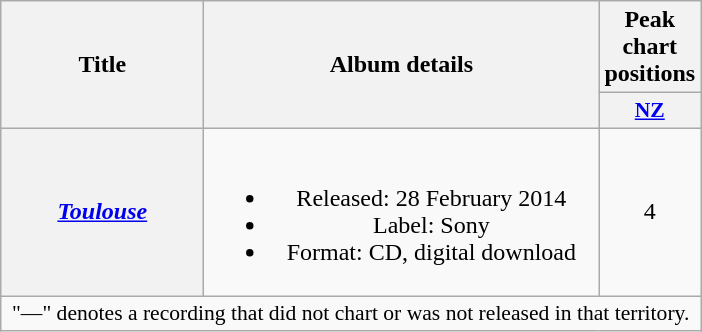<table class="wikitable plainrowheaders" style="text-align:center;" border="1">
<tr>
<th scope="col" rowspan="2" style="width:8em;">Title</th>
<th scope="col" rowspan="2" style="width:16em;">Album details</th>
<th scope="col">Peak chart positions</th>
</tr>
<tr>
<th scope="col" style="width:2.2em;font-size:90%;"><a href='#'>NZ</a><br></th>
</tr>
<tr>
<th scope="row"><em><a href='#'>Toulouse</a></em></th>
<td><br><ul><li>Released: 28 February 2014</li><li>Label: Sony</li><li>Format: CD, digital download</li></ul></td>
<td>4</td>
</tr>
<tr>
<td colspan="4" style="font-size:90%">"—" denotes a recording that did not chart or was not released in that territory.</td>
</tr>
</table>
